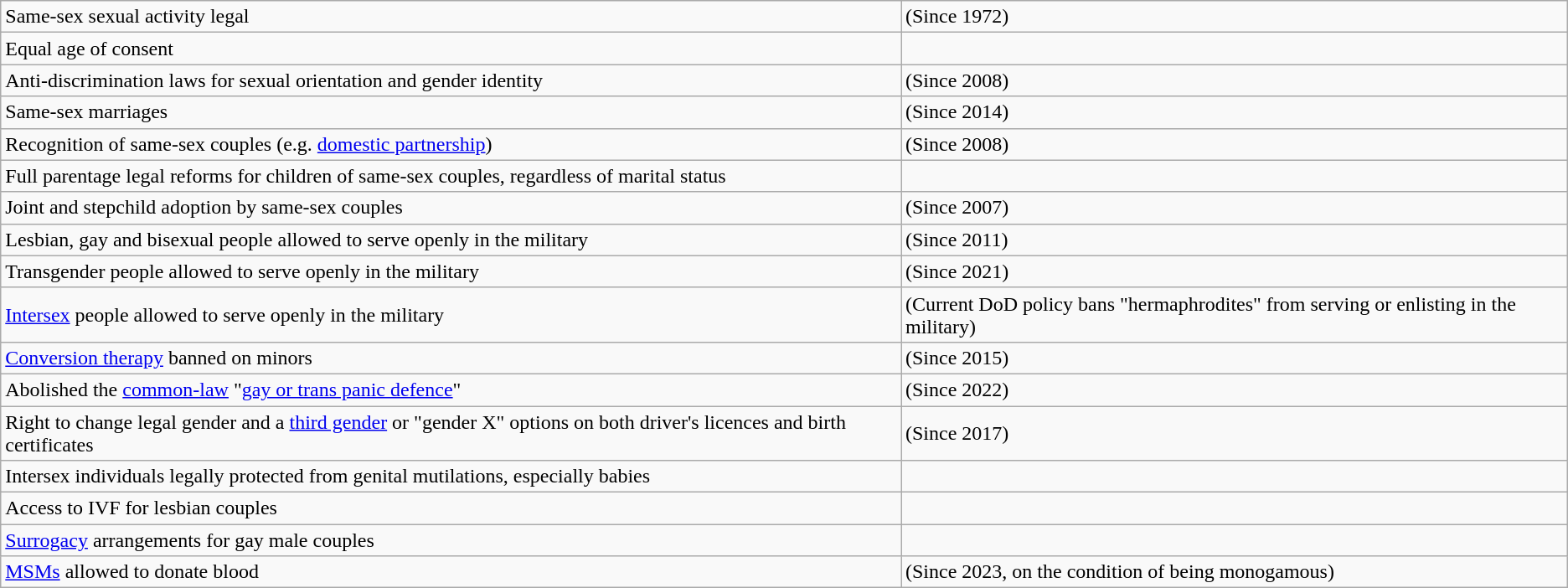<table class="wikitable">
<tr>
<td>Same-sex sexual activity legal</td>
<td> (Since 1972)</td>
</tr>
<tr>
<td>Equal age of consent</td>
<td></td>
</tr>
<tr>
<td>Anti-discrimination laws for sexual orientation and gender identity</td>
<td> (Since 2008)</td>
</tr>
<tr>
<td>Same-sex marriages</td>
<td> (Since 2014)</td>
</tr>
<tr>
<td>Recognition of same-sex couples (e.g. <a href='#'>domestic partnership</a>)</td>
<td> (Since 2008)</td>
</tr>
<tr>
<td>Full parentage legal reforms for children of same-sex couples, regardless of marital status</td>
<td></td>
</tr>
<tr>
<td>Joint and stepchild adoption by same-sex couples</td>
<td> (Since 2007)</td>
</tr>
<tr>
<td>Lesbian, gay and bisexual people allowed to serve openly in the military</td>
<td> (Since 2011)</td>
</tr>
<tr>
<td>Transgender people allowed to serve openly in the military</td>
<td> (Since 2021)</td>
</tr>
<tr>
<td><a href='#'>Intersex</a> people allowed to serve openly in the military</td>
<td> (Current DoD policy bans "hermaphrodites" from serving or enlisting in the military)</td>
</tr>
<tr>
<td><a href='#'>Conversion therapy</a> banned on minors</td>
<td> (Since 2015)</td>
</tr>
<tr>
<td>Abolished the <a href='#'>common-law</a> "<a href='#'>gay or trans panic defence</a>"</td>
<td> (Since 2022)</td>
</tr>
<tr>
<td>Right to change legal gender and a <a href='#'>third gender</a> or "gender X" options on both driver's licences and birth certificates</td>
<td> (Since 2017)</td>
</tr>
<tr>
<td>Intersex individuals legally protected from genital mutilations, especially babies</td>
<td></td>
</tr>
<tr>
<td>Access to IVF for lesbian couples</td>
<td></td>
</tr>
<tr>
<td><a href='#'>Surrogacy</a> arrangements for gay male couples</td>
<td></td>
</tr>
<tr>
<td><a href='#'>MSMs</a> allowed to donate blood</td>
<td> (Since 2023, on the condition of being monogamous)</td>
</tr>
</table>
